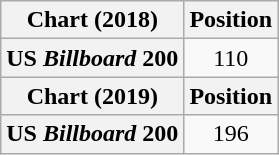<table class="wikitable plainrowheaders" style="text-align:center">
<tr>
<th scope="col">Chart (2018)</th>
<th scope="col">Position</th>
</tr>
<tr>
<th scope="row">US <em>Billboard</em> 200</th>
<td>110</td>
</tr>
<tr>
<th scope="col">Chart (2019)</th>
<th scope="col">Position</th>
</tr>
<tr>
<th scope="row">US <em>Billboard</em> 200</th>
<td>196</td>
</tr>
</table>
